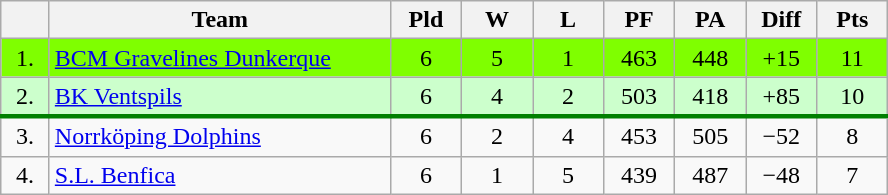<table class="wikitable" style="text-align:center">
<tr>
<th width=25></th>
<th width=220>Team</th>
<th width=40>Pld</th>
<th width=40>W</th>
<th width=40>L</th>
<th width=40>PF</th>
<th width=40>PA</th>
<th width=40>Diff</th>
<th width=40>Pts</th>
</tr>
<tr style="background:#7fff00;">
<td>1.</td>
<td align=left> <a href='#'>BCM Gravelines Dunkerque</a></td>
<td>6</td>
<td>5</td>
<td>1</td>
<td>463</td>
<td>448</td>
<td>+15</td>
<td>11</td>
</tr>
<tr style="background:#ccffcc;border-bottom:3px solid green;">
<td>2.</td>
<td align=left> <a href='#'>BK Ventspils</a></td>
<td>6</td>
<td>4</td>
<td>2</td>
<td>503</td>
<td>418</td>
<td>+85</td>
<td>10</td>
</tr>
<tr style="background:#;">
<td>3.</td>
<td align=left> <a href='#'>Norrköping Dolphins</a></td>
<td>6</td>
<td>2</td>
<td>4</td>
<td>453</td>
<td>505</td>
<td>−52</td>
<td>8</td>
</tr>
<tr style="background:#;">
<td>4.</td>
<td align=left> <a href='#'>S.L. Benfica</a></td>
<td>6</td>
<td>1</td>
<td>5</td>
<td>439</td>
<td>487</td>
<td>−48</td>
<td>7</td>
</tr>
</table>
